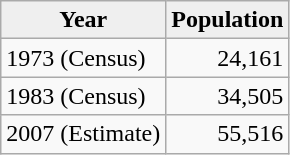<table class="wikitable">
<tr>
<th style="background:#efefef;">Year</th>
<th style="background:#efefef;">Population</th>
</tr>
<tr>
<td>1973 (Census)</td>
<td align="right">24,161</td>
</tr>
<tr>
<td>1983 (Census)</td>
<td align="right">34,505</td>
</tr>
<tr>
<td>2007 (Estimate)</td>
<td align="right">55,516</td>
</tr>
</table>
